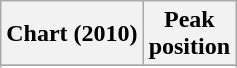<table class="wikitable sortable plainrowheaders" style="text-align:center">
<tr>
<th scope="col">Chart (2010)</th>
<th scope="col">Peak<br> position</th>
</tr>
<tr>
</tr>
<tr>
</tr>
<tr>
</tr>
<tr>
</tr>
</table>
